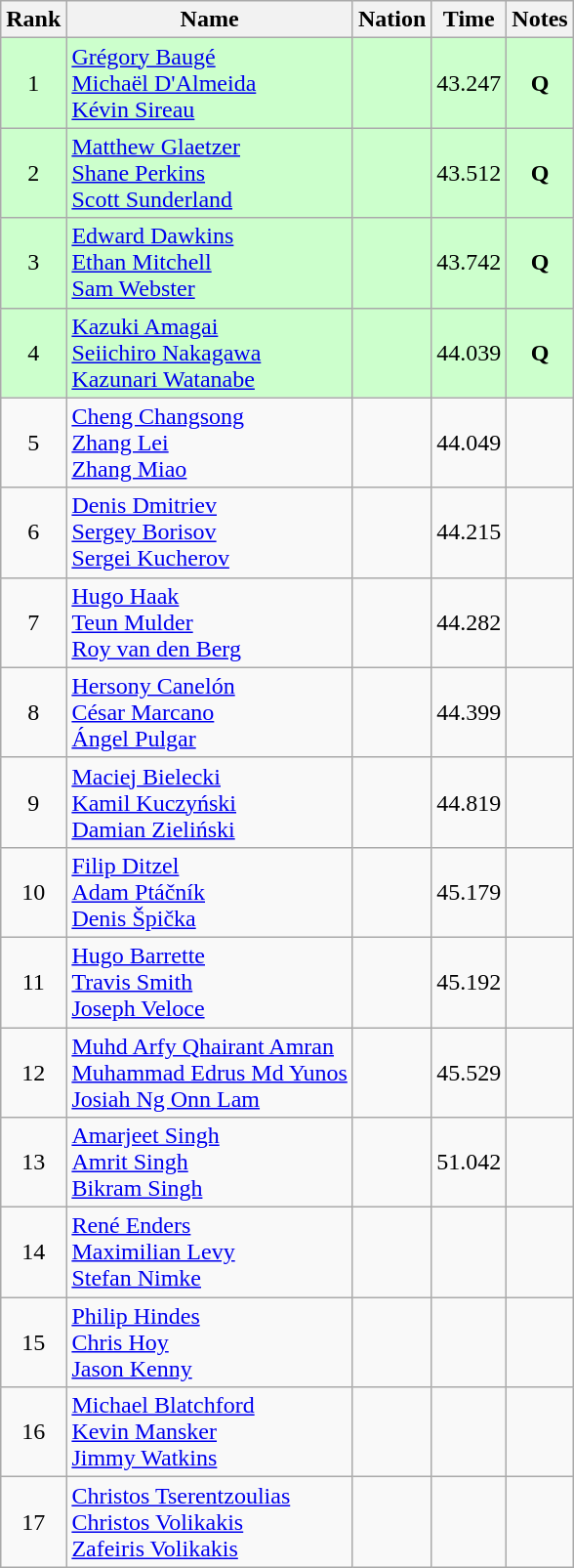<table class="wikitable sortable" style="text-align:center">
<tr>
<th>Rank</th>
<th>Name</th>
<th>Nation</th>
<th>Time</th>
<th>Notes</th>
</tr>
<tr bgcolor=ccffcc>
<td>1</td>
<td align=left><a href='#'>Grégory Baugé</a><br><a href='#'>Michaël D'Almeida</a><br><a href='#'>Kévin Sireau</a></td>
<td align=left></td>
<td>43.247</td>
<td><strong>Q</strong></td>
</tr>
<tr bgcolor=ccffcc>
<td>2</td>
<td align=left><a href='#'>Matthew Glaetzer</a><br><a href='#'>Shane Perkins</a><br><a href='#'>Scott Sunderland</a></td>
<td align=left></td>
<td>43.512</td>
<td><strong>Q</strong></td>
</tr>
<tr bgcolor=ccffcc>
<td>3</td>
<td align=left><a href='#'>Edward Dawkins</a><br><a href='#'>Ethan Mitchell</a><br><a href='#'>Sam Webster</a></td>
<td align=left></td>
<td>43.742</td>
<td><strong>Q</strong></td>
</tr>
<tr bgcolor=ccffcc>
<td>4</td>
<td align=left><a href='#'>Kazuki Amagai</a><br><a href='#'>Seiichiro Nakagawa</a><br><a href='#'>Kazunari Watanabe</a></td>
<td align=left></td>
<td>44.039</td>
<td><strong>Q</strong></td>
</tr>
<tr>
<td>5</td>
<td align=left><a href='#'>Cheng Changsong</a><br><a href='#'>Zhang Lei</a><br><a href='#'>Zhang Miao</a></td>
<td align=left></td>
<td>44.049</td>
<td></td>
</tr>
<tr>
<td>6</td>
<td align=left><a href='#'>Denis Dmitriev</a><br><a href='#'>Sergey Borisov</a><br><a href='#'>Sergei Kucherov</a></td>
<td align=left></td>
<td>44.215</td>
<td></td>
</tr>
<tr>
<td>7</td>
<td align=left><a href='#'>Hugo Haak</a><br><a href='#'>Teun Mulder</a><br><a href='#'>Roy van den Berg</a></td>
<td align=left></td>
<td>44.282</td>
<td></td>
</tr>
<tr>
<td>8</td>
<td align=left><a href='#'>Hersony Canelón</a><br><a href='#'>César Marcano</a><br><a href='#'>Ángel Pulgar</a></td>
<td align=left></td>
<td>44.399</td>
<td></td>
</tr>
<tr>
<td>9</td>
<td align=left><a href='#'>Maciej Bielecki</a><br><a href='#'>Kamil Kuczyński</a><br><a href='#'>Damian Zieliński</a></td>
<td align=left></td>
<td>44.819</td>
<td></td>
</tr>
<tr>
<td>10</td>
<td align=left><a href='#'>Filip Ditzel</a><br><a href='#'>Adam Ptáčník</a><br><a href='#'>Denis Špička</a></td>
<td align=left></td>
<td>45.179</td>
<td></td>
</tr>
<tr>
<td>11</td>
<td align=left><a href='#'>Hugo Barrette</a><br><a href='#'>Travis Smith</a><br><a href='#'>Joseph Veloce</a></td>
<td align=left></td>
<td>45.192</td>
<td></td>
</tr>
<tr>
<td>12</td>
<td align=left><a href='#'>Muhd Arfy Qhairant Amran</a><br><a href='#'>Muhammad Edrus Md Yunos</a><br><a href='#'>Josiah Ng Onn Lam</a></td>
<td align=left></td>
<td>45.529</td>
<td></td>
</tr>
<tr>
<td>13</td>
<td align=left><a href='#'>Amarjeet Singh</a><br><a href='#'>Amrit Singh</a><br><a href='#'>Bikram Singh</a></td>
<td align=left></td>
<td>51.042</td>
<td></td>
</tr>
<tr>
<td>14</td>
<td align=left><a href='#'>René Enders</a><br><a href='#'>Maximilian Levy</a><br><a href='#'>Stefan Nimke</a></td>
<td align=left></td>
<td></td>
<td></td>
</tr>
<tr>
<td>15</td>
<td align=left><a href='#'>Philip Hindes</a><br><a href='#'>Chris Hoy</a><br><a href='#'>Jason Kenny</a></td>
<td align=left></td>
<td></td>
<td></td>
</tr>
<tr>
<td>16</td>
<td align=left><a href='#'>Michael Blatchford</a><br><a href='#'>Kevin Mansker</a><br><a href='#'>Jimmy Watkins</a></td>
<td align=left></td>
<td></td>
<td></td>
</tr>
<tr>
<td>17</td>
<td align=left><a href='#'>Christos Tserentzoulias</a><br><a href='#'>Christos Volikakis</a><br><a href='#'>Zafeiris Volikakis</a></td>
<td align=left></td>
<td></td>
<td></td>
</tr>
</table>
